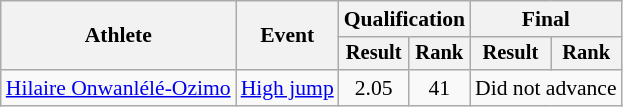<table class="wikitable" style="font-size:90%">
<tr>
<th rowspan="2">Athlete</th>
<th rowspan="2">Event</th>
<th colspan="2">Qualification</th>
<th colspan="2">Final</th>
</tr>
<tr style="font-size:95%">
<th>Result</th>
<th>Rank</th>
<th>Result</th>
<th>Rank</th>
</tr>
<tr align=center>
<td align=left><a href='#'>Hilaire Onwanlélé-Ozimo</a></td>
<td align=left><a href='#'>High jump</a></td>
<td>2.05</td>
<td>41</td>
<td colspan=2>Did not advance</td>
</tr>
</table>
